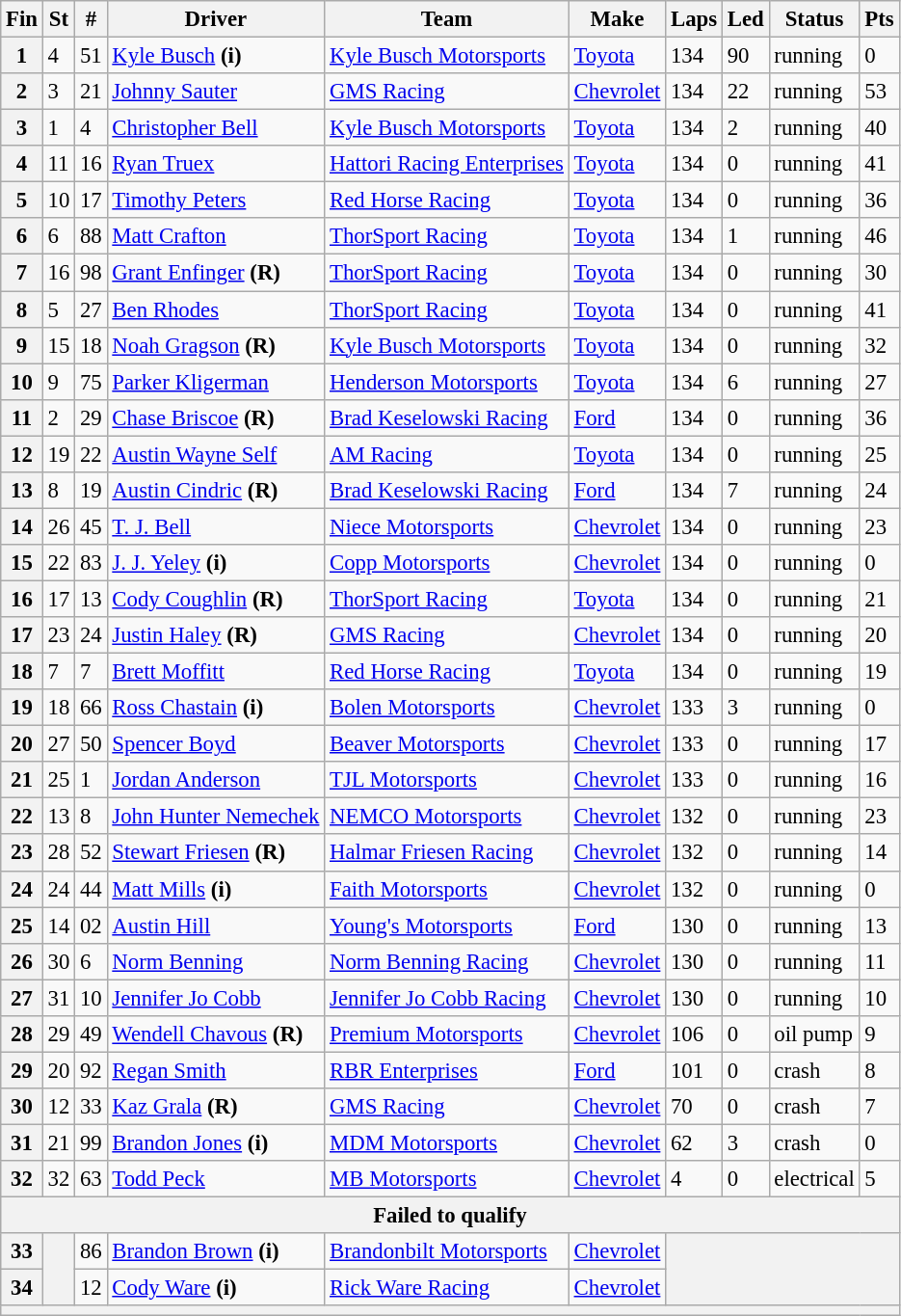<table class="wikitable" style="font-size:95%">
<tr>
<th>Fin</th>
<th>St</th>
<th>#</th>
<th>Driver</th>
<th>Team</th>
<th>Make</th>
<th>Laps</th>
<th>Led</th>
<th>Status</th>
<th>Pts</th>
</tr>
<tr>
<th>1</th>
<td>4</td>
<td>51</td>
<td><a href='#'>Kyle Busch</a> <strong>(i)</strong></td>
<td><a href='#'>Kyle Busch Motorsports</a></td>
<td><a href='#'>Toyota</a></td>
<td>134</td>
<td>90</td>
<td>running</td>
<td>0</td>
</tr>
<tr>
<th>2</th>
<td>3</td>
<td>21</td>
<td><a href='#'>Johnny Sauter</a></td>
<td><a href='#'>GMS Racing</a></td>
<td><a href='#'>Chevrolet</a></td>
<td>134</td>
<td>22</td>
<td>running</td>
<td>53</td>
</tr>
<tr>
<th>3</th>
<td>1</td>
<td>4</td>
<td><a href='#'>Christopher Bell</a></td>
<td><a href='#'>Kyle Busch Motorsports</a></td>
<td><a href='#'>Toyota</a></td>
<td>134</td>
<td>2</td>
<td>running</td>
<td>40</td>
</tr>
<tr>
<th>4</th>
<td>11</td>
<td>16</td>
<td><a href='#'>Ryan Truex</a></td>
<td><a href='#'>Hattori Racing Enterprises</a></td>
<td><a href='#'>Toyota</a></td>
<td>134</td>
<td>0</td>
<td>running</td>
<td>41</td>
</tr>
<tr>
<th>5</th>
<td>10</td>
<td>17</td>
<td><a href='#'>Timothy Peters</a></td>
<td><a href='#'>Red Horse Racing</a></td>
<td><a href='#'>Toyota</a></td>
<td>134</td>
<td>0</td>
<td>running</td>
<td>36</td>
</tr>
<tr>
<th>6</th>
<td>6</td>
<td>88</td>
<td><a href='#'>Matt Crafton</a></td>
<td><a href='#'>ThorSport Racing</a></td>
<td><a href='#'>Toyota</a></td>
<td>134</td>
<td>1</td>
<td>running</td>
<td>46</td>
</tr>
<tr>
<th>7</th>
<td>16</td>
<td>98</td>
<td><a href='#'>Grant Enfinger</a> <strong>(R)</strong></td>
<td><a href='#'>ThorSport Racing</a></td>
<td><a href='#'>Toyota</a></td>
<td>134</td>
<td>0</td>
<td>running</td>
<td>30</td>
</tr>
<tr>
<th>8</th>
<td>5</td>
<td>27</td>
<td><a href='#'>Ben Rhodes</a></td>
<td><a href='#'>ThorSport Racing</a></td>
<td><a href='#'>Toyota</a></td>
<td>134</td>
<td>0</td>
<td>running</td>
<td>41</td>
</tr>
<tr>
<th>9</th>
<td>15</td>
<td>18</td>
<td><a href='#'>Noah Gragson</a> <strong>(R)</strong></td>
<td><a href='#'>Kyle Busch Motorsports</a></td>
<td><a href='#'>Toyota</a></td>
<td>134</td>
<td>0</td>
<td>running</td>
<td>32</td>
</tr>
<tr>
<th>10</th>
<td>9</td>
<td>75</td>
<td><a href='#'>Parker Kligerman</a></td>
<td><a href='#'>Henderson Motorsports</a></td>
<td><a href='#'>Toyota</a></td>
<td>134</td>
<td>6</td>
<td>running</td>
<td>27</td>
</tr>
<tr>
<th>11</th>
<td>2</td>
<td>29</td>
<td><a href='#'>Chase Briscoe</a> <strong>(R)</strong></td>
<td><a href='#'>Brad Keselowski Racing</a></td>
<td><a href='#'>Ford</a></td>
<td>134</td>
<td>0</td>
<td>running</td>
<td>36</td>
</tr>
<tr>
<th>12</th>
<td>19</td>
<td>22</td>
<td><a href='#'>Austin Wayne Self</a></td>
<td><a href='#'>AM Racing</a></td>
<td><a href='#'>Toyota</a></td>
<td>134</td>
<td>0</td>
<td>running</td>
<td>25</td>
</tr>
<tr>
<th>13</th>
<td>8</td>
<td>19</td>
<td><a href='#'>Austin Cindric</a> <strong>(R)</strong></td>
<td><a href='#'>Brad Keselowski Racing</a></td>
<td><a href='#'>Ford</a></td>
<td>134</td>
<td>7</td>
<td>running</td>
<td>24</td>
</tr>
<tr>
<th>14</th>
<td>26</td>
<td>45</td>
<td><a href='#'>T. J. Bell</a></td>
<td><a href='#'>Niece Motorsports</a></td>
<td><a href='#'>Chevrolet</a></td>
<td>134</td>
<td>0</td>
<td>running</td>
<td>23</td>
</tr>
<tr>
<th>15</th>
<td>22</td>
<td>83</td>
<td><a href='#'>J. J. Yeley</a> <strong>(i)</strong></td>
<td><a href='#'>Copp Motorsports</a></td>
<td><a href='#'>Chevrolet</a></td>
<td>134</td>
<td>0</td>
<td>running</td>
<td>0</td>
</tr>
<tr>
<th>16</th>
<td>17</td>
<td>13</td>
<td><a href='#'>Cody Coughlin</a> <strong>(R)</strong></td>
<td><a href='#'>ThorSport Racing</a></td>
<td><a href='#'>Toyota</a></td>
<td>134</td>
<td>0</td>
<td>running</td>
<td>21</td>
</tr>
<tr>
<th>17</th>
<td>23</td>
<td>24</td>
<td><a href='#'>Justin Haley</a> <strong>(R)</strong></td>
<td><a href='#'>GMS Racing</a></td>
<td><a href='#'>Chevrolet</a></td>
<td>134</td>
<td>0</td>
<td>running</td>
<td>20</td>
</tr>
<tr>
<th>18</th>
<td>7</td>
<td>7</td>
<td><a href='#'>Brett Moffitt</a></td>
<td><a href='#'>Red Horse Racing</a></td>
<td><a href='#'>Toyota</a></td>
<td>134</td>
<td>0</td>
<td>running</td>
<td>19</td>
</tr>
<tr>
<th>19</th>
<td>18</td>
<td>66</td>
<td><a href='#'>Ross Chastain</a> <strong>(i)</strong></td>
<td><a href='#'>Bolen Motorsports</a></td>
<td><a href='#'>Chevrolet</a></td>
<td>133</td>
<td>3</td>
<td>running</td>
<td>0</td>
</tr>
<tr>
<th>20</th>
<td>27</td>
<td>50</td>
<td><a href='#'>Spencer Boyd</a></td>
<td><a href='#'>Beaver Motorsports</a></td>
<td><a href='#'>Chevrolet</a></td>
<td>133</td>
<td>0</td>
<td>running</td>
<td>17</td>
</tr>
<tr>
<th>21</th>
<td>25</td>
<td>1</td>
<td><a href='#'>Jordan Anderson</a></td>
<td><a href='#'>TJL Motorsports</a></td>
<td><a href='#'>Chevrolet</a></td>
<td>133</td>
<td>0</td>
<td>running</td>
<td>16</td>
</tr>
<tr>
<th>22</th>
<td>13</td>
<td>8</td>
<td><a href='#'>John Hunter Nemechek</a></td>
<td><a href='#'>NEMCO Motorsports</a></td>
<td><a href='#'>Chevrolet</a></td>
<td>132</td>
<td>0</td>
<td>running</td>
<td>23</td>
</tr>
<tr>
<th>23</th>
<td>28</td>
<td>52</td>
<td><a href='#'>Stewart Friesen</a> <strong>(R)</strong></td>
<td><a href='#'>Halmar Friesen Racing</a></td>
<td><a href='#'>Chevrolet</a></td>
<td>132</td>
<td>0</td>
<td>running</td>
<td>14</td>
</tr>
<tr>
<th>24</th>
<td>24</td>
<td>44</td>
<td><a href='#'>Matt Mills</a> <strong>(i)</strong></td>
<td><a href='#'>Faith Motorsports</a></td>
<td><a href='#'>Chevrolet</a></td>
<td>132</td>
<td>0</td>
<td>running</td>
<td>0</td>
</tr>
<tr>
<th>25</th>
<td>14</td>
<td>02</td>
<td><a href='#'>Austin Hill</a></td>
<td><a href='#'>Young's Motorsports</a></td>
<td><a href='#'>Ford</a></td>
<td>130</td>
<td>0</td>
<td>running</td>
<td>13</td>
</tr>
<tr>
<th>26</th>
<td>30</td>
<td>6</td>
<td><a href='#'>Norm Benning</a></td>
<td><a href='#'>Norm Benning Racing</a></td>
<td><a href='#'>Chevrolet</a></td>
<td>130</td>
<td>0</td>
<td>running</td>
<td>11</td>
</tr>
<tr>
<th>27</th>
<td>31</td>
<td>10</td>
<td><a href='#'>Jennifer Jo Cobb</a></td>
<td><a href='#'>Jennifer Jo Cobb Racing</a></td>
<td><a href='#'>Chevrolet</a></td>
<td>130</td>
<td>0</td>
<td>running</td>
<td>10</td>
</tr>
<tr>
<th>28</th>
<td>29</td>
<td>49</td>
<td><a href='#'>Wendell Chavous</a> <strong>(R)</strong></td>
<td><a href='#'>Premium Motorsports</a></td>
<td><a href='#'>Chevrolet</a></td>
<td>106</td>
<td>0</td>
<td>oil pump</td>
<td>9</td>
</tr>
<tr>
<th>29</th>
<td>20</td>
<td>92</td>
<td><a href='#'>Regan Smith</a></td>
<td><a href='#'>RBR Enterprises</a></td>
<td><a href='#'>Ford</a></td>
<td>101</td>
<td>0</td>
<td>crash</td>
<td>8</td>
</tr>
<tr>
<th>30</th>
<td>12</td>
<td>33</td>
<td><a href='#'>Kaz Grala</a> <strong>(R)</strong></td>
<td><a href='#'>GMS Racing</a></td>
<td><a href='#'>Chevrolet</a></td>
<td>70</td>
<td>0</td>
<td>crash</td>
<td>7</td>
</tr>
<tr>
<th>31</th>
<td>21</td>
<td>99</td>
<td><a href='#'>Brandon Jones</a> <strong>(i)</strong></td>
<td><a href='#'>MDM Motorsports</a></td>
<td><a href='#'>Chevrolet</a></td>
<td>62</td>
<td>3</td>
<td>crash</td>
<td>0</td>
</tr>
<tr>
<th>32</th>
<td>32</td>
<td>63</td>
<td><a href='#'>Todd Peck</a></td>
<td><a href='#'>MB Motorsports</a></td>
<td><a href='#'>Chevrolet</a></td>
<td>4</td>
<td>0</td>
<td>electrical</td>
<td>5</td>
</tr>
<tr>
<th colspan="10">Failed to qualify</th>
</tr>
<tr>
<th>33</th>
<th rowspan="2"></th>
<td>86</td>
<td><a href='#'>Brandon Brown</a> <strong>(i)</strong></td>
<td><a href='#'>Brandonbilt Motorsports</a></td>
<td><a href='#'>Chevrolet</a></td>
<th colspan="4" rowspan="2"></th>
</tr>
<tr>
<th>34</th>
<td>12</td>
<td><a href='#'>Cody Ware</a> <strong>(i)</strong></td>
<td><a href='#'>Rick Ware Racing</a></td>
<td><a href='#'>Chevrolet</a></td>
</tr>
<tr>
<th colspan="10"></th>
</tr>
</table>
